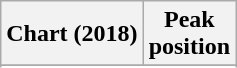<table class="wikitable sortable plainrowheaders" style="text-align:center">
<tr>
<th>Chart (2018)</th>
<th>Peak<br>position</th>
</tr>
<tr>
</tr>
<tr>
</tr>
<tr>
</tr>
</table>
